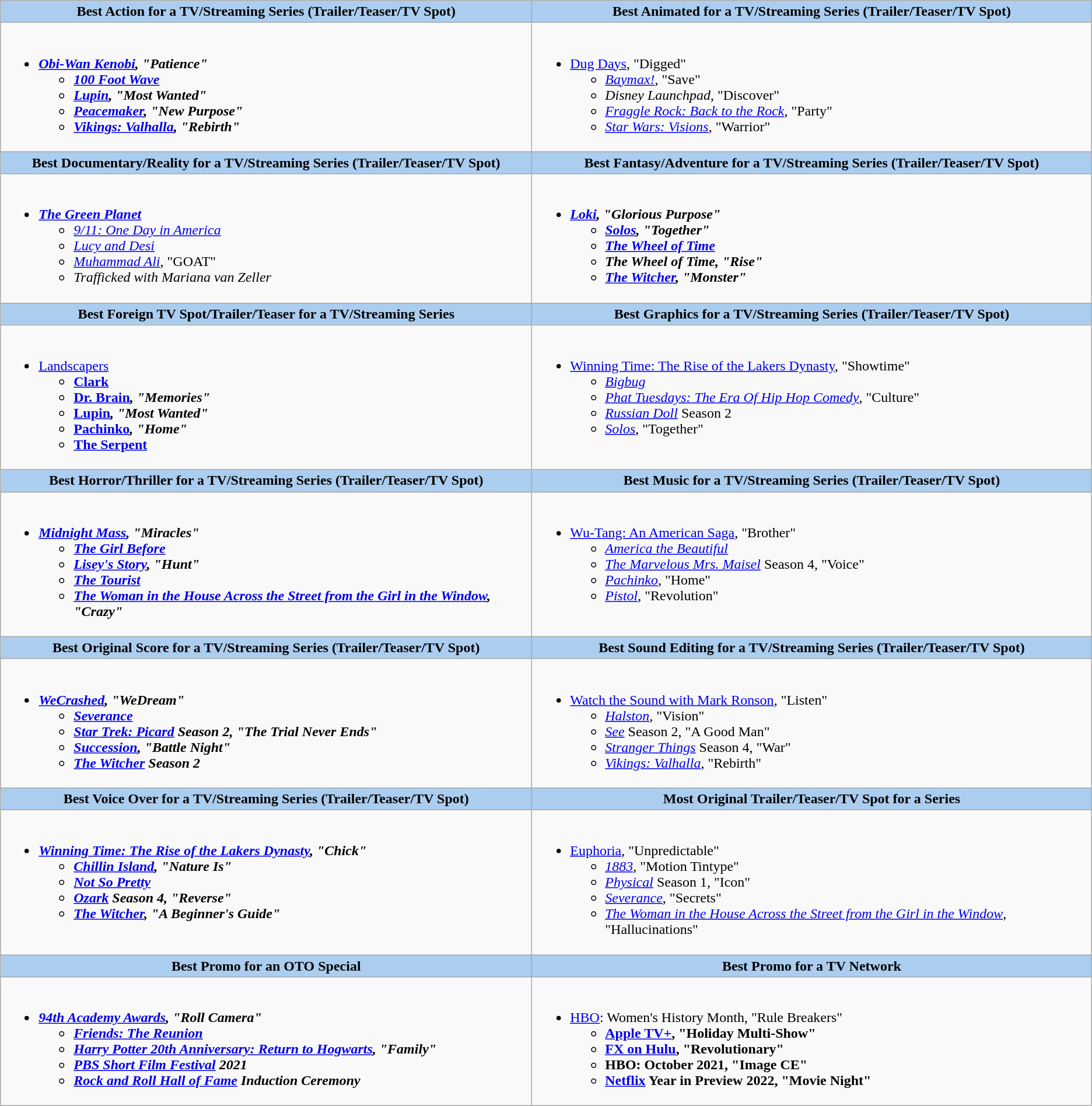<table class=wikitable style="width="100%">
<tr>
<th style="background:#abcdef;">Best Action for a TV/Streaming Series (Trailer/Teaser/TV Spot)</th>
<th style="background:#abcdef;">Best Animated for a TV/Streaming Series (Trailer/Teaser/TV Spot)</th>
</tr>
<tr>
<td valign="top"><br><ul><li><strong><em><a href='#'>Obi-Wan Kenobi</a><em>, "Patience"<strong><ul><li></em><a href='#'>100 Foot Wave</a><em></li><li></em><a href='#'>Lupin</a><em>, "Most Wanted"</li><li></em><a href='#'>Peacemaker</a><em>, "New Purpose"</li><li></em><a href='#'>Vikings: Valhalla</a><em>, "Rebirth"</li></ul></li></ul></td>
<td valign="top"><br><ul><li></em></strong><a href='#'>Dug Days</a></em>, "Digged"</strong><ul><li><em><a href='#'>Baymax!</a></em>, "Save"</li><li><em>Disney Launchpad</em>, "Discover"</li><li><em><a href='#'>Fraggle Rock: Back to the Rock</a></em>, "Party"</li><li><em><a href='#'>Star Wars: Visions</a></em>, "Warrior"</li></ul></li></ul></td>
</tr>
<tr>
<th style="background:#abcdef;">Best Documentary/Reality for a TV/Streaming Series (Trailer/Teaser/TV Spot)</th>
<th style="background:#abcdef;">Best Fantasy/Adventure for a TV/Streaming Series (Trailer/Teaser/TV Spot)</th>
</tr>
<tr>
<td valign="top"><br><ul><li><strong><em><a href='#'>The Green Planet</a></em></strong><ul><li><em><a href='#'>9/11: One Day in America</a></em></li><li><em><a href='#'>Lucy and Desi</a></em></li><li><em><a href='#'>Muhammad Ali</a></em>, "GOAT"</li><li><em>Trafficked with Mariana van Zeller</em></li></ul></li></ul></td>
<td valign="top"><br><ul><li><strong><em><a href='#'>Loki</a><em>, "Glorious Purpose"<strong><ul><li></em><a href='#'>Solos</a><em>, "Together"</li><li></em><a href='#'>The Wheel of Time</a><em></li><li></em>The Wheel of Time<em>, "Rise"</li><li></em><a href='#'>The Witcher</a><em>, "Monster"</li></ul></li></ul></td>
</tr>
<tr>
<th style="background:#abcdef;">Best Foreign TV Spot/Trailer/Teaser for a TV/Streaming Series</th>
<th style="background:#abcdef;">Best Graphics for a TV/Streaming Series (Trailer/Teaser/TV Spot)</th>
</tr>
<tr>
<td valign="top"><br><ul><li></em></strong><a href='#'>Landscapers</a><strong><em><ul><li></em><a href='#'>Clark</a><em></li><li></em><a href='#'>Dr. Brain</a><em>, "Memories"</li><li></em><a href='#'>Lupin</a><em>, "Most Wanted"</li><li></em><a href='#'>Pachinko</a><em>, "Home"</li><li></em><a href='#'>The Serpent</a><em></li></ul></li></ul></td>
<td valign="top"><br><ul><li></em></strong><a href='#'>Winning Time: The Rise of the Lakers Dynasty</a></em>, "Showtime"</strong><ul><li><em><a href='#'>Bigbug</a></em></li><li><em><a href='#'>Phat Tuesdays: The Era Of Hip Hop Comedy</a></em>, "Culture"</li><li><em><a href='#'>Russian Doll</a></em> Season 2</li><li><em><a href='#'>Solos</a></em>, "Together"</li></ul></li></ul></td>
</tr>
<tr>
<th style="background:#abcdef;">Best Horror/Thriller for a TV/Streaming Series (Trailer/Teaser/TV Spot)</th>
<th style="background:#abcdef;">Best Music for a TV/Streaming Series (Trailer/Teaser/TV Spot)</th>
</tr>
<tr>
<td valign="top"><br><ul><li><strong><em><a href='#'>Midnight Mass</a><em>, "Miracles"<strong><ul><li></em><a href='#'>The Girl Before</a><em></li><li></em><a href='#'>Lisey's Story</a><em>, "Hunt"</li><li></em><a href='#'>The Tourist</a><em></li><li></em><a href='#'>The Woman in the House Across the Street from the Girl in the Window</a><em>, "Crazy"</li></ul></li></ul></td>
<td valign="top"><br><ul><li></em></strong><a href='#'>Wu-Tang: An American Saga</a></em>, "Brother"</strong><ul><li><em><a href='#'>America the Beautiful</a></em></li><li><em><a href='#'>The Marvelous Mrs. Maisel</a></em> Season 4, "Voice"</li><li><em><a href='#'>Pachinko</a></em>, "Home"</li><li><em><a href='#'>Pistol</a></em>, "Revolution"</li></ul></li></ul></td>
</tr>
<tr>
<th style="background:#abcdef;">Best Original Score for a TV/Streaming Series (Trailer/Teaser/TV Spot)</th>
<th style="background:#abcdef;">Best Sound Editing for a TV/Streaming Series (Trailer/Teaser/TV Spot)</th>
</tr>
<tr>
<td valign="top"><br><ul><li><strong><em><a href='#'>WeCrashed</a><em>, "WeDream"<strong><ul><li></em><a href='#'>Severance</a><em></li><li></em><a href='#'>Star Trek: Picard</a><em> Season 2, "The Trial Never Ends"</li><li></em><a href='#'>Succession</a><em>, "Battle Night"</li><li></em><a href='#'>The Witcher</a><em> Season 2</li></ul></li></ul></td>
<td valign="top"><br><ul><li></em></strong><a href='#'>Watch the Sound with Mark Ronson</a></em>, "Listen"</strong><ul><li><em><a href='#'>Halston</a></em>, "Vision"</li><li><em><a href='#'>See</a></em> Season 2, "A Good Man"</li><li><em><a href='#'>Stranger Things</a></em> Season 4, "War"</li><li><em><a href='#'>Vikings: Valhalla</a></em>, "Rebirth"</li></ul></li></ul></td>
</tr>
<tr>
<th style="background:#abcdef;">Best Voice Over for a TV/Streaming Series (Trailer/Teaser/TV Spot)</th>
<th style="background:#abcdef;">Most Original Trailer/Teaser/TV Spot for a Series</th>
</tr>
<tr>
<td valign="top"><br><ul><li><strong><em><a href='#'>Winning Time: The Rise of the Lakers Dynasty</a><em>, "Chick"<strong><ul><li></em><a href='#'>Chillin Island</a><em>, "Nature Is"</li><li></em><a href='#'>Not So Pretty</a><em></li><li></em><a href='#'>Ozark</a><em> Season 4, "Reverse"</li><li></em><a href='#'>The Witcher</a><em>, "A Beginner's Guide"</li></ul></li></ul></td>
<td valign="top"><br><ul><li></em></strong><a href='#'>Euphoria</a></em>, "Unpredictable"</strong><ul><li><em><a href='#'>1883</a></em>, "Motion Tintype"</li><li><em><a href='#'>Physical</a></em> Season 1, "Icon"</li><li><em><a href='#'>Severance</a></em>, "Secrets"</li><li><em><a href='#'>The Woman in the House Across the Street from the Girl in the Window</a></em>, "Hallucinations"</li></ul></li></ul></td>
</tr>
<tr>
<th style="background:#abcdef;">Best Promo for an OTO Special</th>
<th style="background:#abcdef;">Best Promo for a TV Network</th>
</tr>
<tr>
<td valign="top"><br><ul><li><strong><em><a href='#'>94th Academy Awards</a><em>, "Roll Camera"<strong><ul><li></em><a href='#'>Friends: The Reunion</a><em></li><li></em><a href='#'>Harry Potter 20th Anniversary: Return to Hogwarts</a><em>, "Family"</li><li></em><a href='#'>PBS Short Film Festival</a> 2021<em></li><li></em><a href='#'>Rock and Roll Hall of Fame</a> Induction Ceremony<em></li></ul></li></ul></td>
<td valign="top"><br><ul><li></strong><a href='#'>HBO</a>: Women's History Month, "Rule Breakers"<strong><ul><li><a href='#'>Apple TV+</a>, "Holiday Multi-Show"</li><li><a href='#'>FX on Hulu</a>, "Revolutionary"</li><li>HBO: October 2021, "Image CE"</li><li><a href='#'>Netflix</a> Year in Preview 2022, "Movie Night"</li></ul></li></ul></td>
</tr>
</table>
